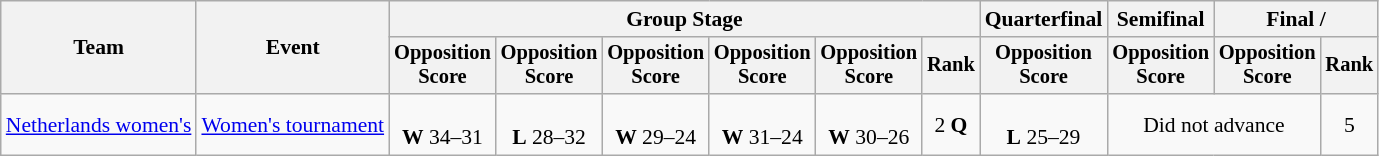<table class="wikitable" style="font-size:90%">
<tr>
<th rowspan=2>Team</th>
<th rowspan=2>Event</th>
<th colspan=6>Group Stage</th>
<th>Quarterfinal</th>
<th>Semifinal</th>
<th colspan=2>Final / </th>
</tr>
<tr style="font-size:95%">
<th>Opposition<br>Score</th>
<th>Opposition<br>Score</th>
<th>Opposition<br>Score</th>
<th>Opposition<br>Score</th>
<th>Opposition<br>Score</th>
<th>Rank</th>
<th>Opposition<br>Score</th>
<th>Opposition<br>Score</th>
<th>Opposition<br>Score</th>
<th>Rank</th>
</tr>
<tr align=center>
<td align=left><a href='#'>Netherlands women's</a></td>
<td align=left><a href='#'>Women's tournament</a></td>
<td><br><strong>W</strong> 34–31</td>
<td><br><strong>L</strong> 28–32</td>
<td><br><strong>W</strong> 29–24</td>
<td><br><strong>W</strong> 31–24</td>
<td><br><strong>W</strong> 30–26</td>
<td>2 <strong>Q</strong></td>
<td><br><strong>L</strong> 25–29</td>
<td colspan=2>Did not advance</td>
<td>5</td>
</tr>
</table>
